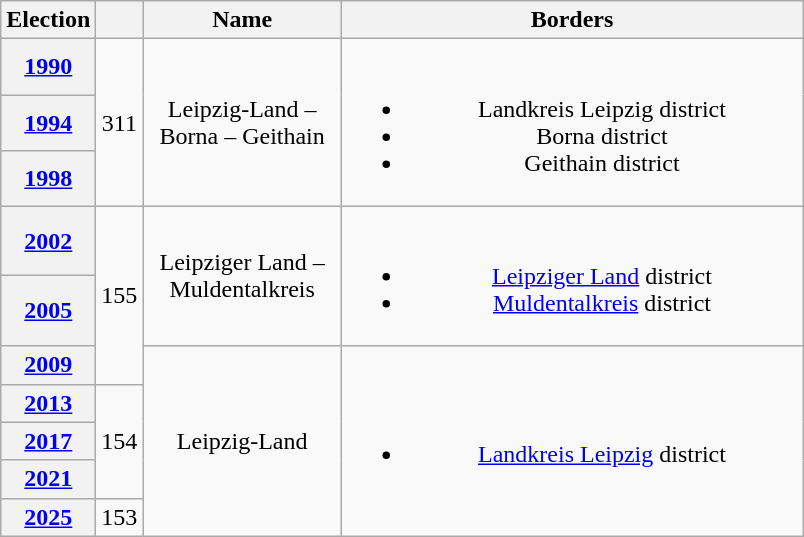<table class=wikitable style="text-align:center">
<tr>
<th>Election</th>
<th></th>
<th width=125px>Name</th>
<th width=300px>Borders</th>
</tr>
<tr>
<th><a href='#'>1990</a></th>
<td rowspan=3>311</td>
<td rowspan=3>Leipzig-Land – Borna – Geithain</td>
<td rowspan=3><br><ul><li>Landkreis Leipzig district</li><li>Borna district</li><li>Geithain district</li></ul></td>
</tr>
<tr>
<th><a href='#'>1994</a></th>
</tr>
<tr>
<th><a href='#'>1998</a></th>
</tr>
<tr>
<th><a href='#'>2002</a></th>
<td rowspan=3>155</td>
<td rowspan=2>Leipziger Land – Muldentalkreis</td>
<td rowspan=2><br><ul><li><a href='#'>Leipziger Land</a> district</li><li><a href='#'>Muldentalkreis</a> district</li></ul></td>
</tr>
<tr>
<th><a href='#'>2005</a></th>
</tr>
<tr>
<th><a href='#'>2009</a></th>
<td rowspan=5>Leipzig-Land</td>
<td rowspan=5><br><ul><li><a href='#'>Landkreis Leipzig</a> district</li></ul></td>
</tr>
<tr>
<th><a href='#'>2013</a></th>
<td rowspan=3>154</td>
</tr>
<tr>
<th><a href='#'>2017</a></th>
</tr>
<tr>
<th><a href='#'>2021</a></th>
</tr>
<tr>
<th><a href='#'>2025</a></th>
<td>153</td>
</tr>
</table>
